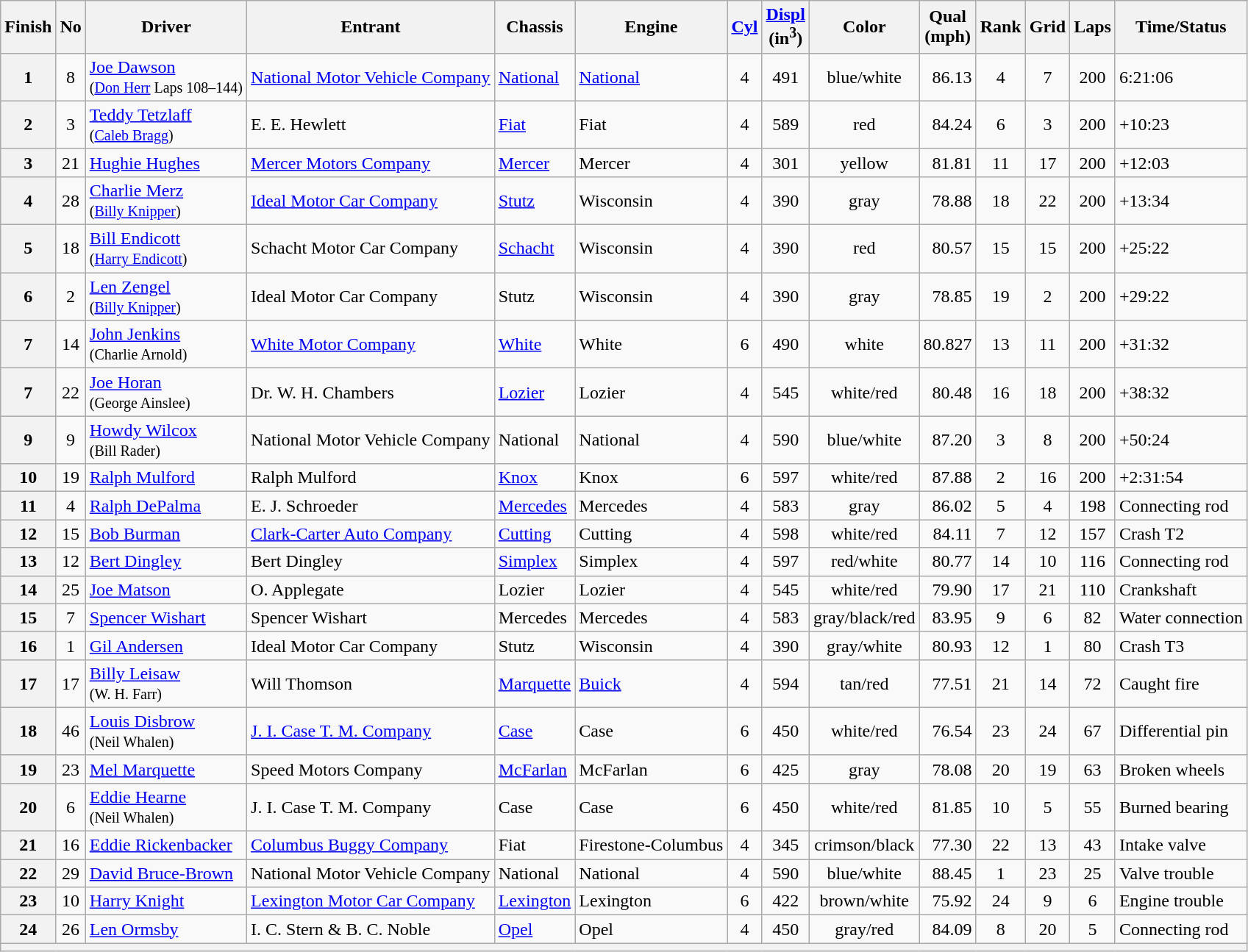<table class="wikitable">
<tr>
<th>Finish</th>
<th>No</th>
<th>Driver</th>
<th>Entrant</th>
<th>Chassis</th>
<th>Engine</th>
<th><a href='#'>Cyl</a></th>
<th><a href='#'>Displ</a><br>(in<sup>3</sup>)</th>
<th>Color</th>
<th>Qual<br>(mph)</th>
<th>Rank</th>
<th>Grid</th>
<th>Laps</th>
<th>Time/Status</th>
</tr>
<tr>
<th>1</th>
<td align=center>8</td>
<td> <a href='#'>Joe Dawson</a><br><small>(<a href='#'>Don Herr</a> Laps 108–144)</small></td>
<td><a href='#'>National Motor Vehicle Company</a></td>
<td><a href='#'>National</a></td>
<td><a href='#'>National</a></td>
<td align=center>4</td>
<td align=center>491</td>
<td align=center>blue/white</td>
<td align=right>86.13</td>
<td align=center>4</td>
<td align=center>7</td>
<td align=center>200</td>
<td>6:21:06</td>
</tr>
<tr>
<th>2</th>
<td align=center>3</td>
<td> <a href='#'>Teddy Tetzlaff</a><br><small>(<a href='#'>Caleb Bragg</a>)</small></td>
<td>E. E. Hewlett</td>
<td><a href='#'>Fiat</a></td>
<td>Fiat</td>
<td align=center>4</td>
<td align=center>589</td>
<td align=center>red</td>
<td align=right>84.24</td>
<td align=center>6</td>
<td align=center>3</td>
<td align=center>200</td>
<td>+10:23</td>
</tr>
<tr>
<th>3</th>
<td align=center>21</td>
<td> <a href='#'>Hughie Hughes</a></td>
<td><a href='#'>Mercer Motors Company</a></td>
<td><a href='#'>Mercer</a></td>
<td>Mercer</td>
<td align=center>4</td>
<td align=center>301</td>
<td align=center>yellow</td>
<td align=right>81.81</td>
<td align=center>11</td>
<td align=center>17</td>
<td align=center>200</td>
<td>+12:03</td>
</tr>
<tr>
<th>4</th>
<td align=center>28</td>
<td> <a href='#'>Charlie Merz</a><br><small>(<a href='#'>Billy Knipper</a>)</small></td>
<td><a href='#'>Ideal Motor Car Company</a></td>
<td><a href='#'>Stutz</a></td>
<td>Wisconsin</td>
<td align=center>4</td>
<td align=center>390</td>
<td align=center>gray</td>
<td align=right>78.88</td>
<td align=center>18</td>
<td align=center>22</td>
<td align=center>200</td>
<td>+13:34</td>
</tr>
<tr>
<th>5</th>
<td align=center>18</td>
<td> <a href='#'>Bill Endicott</a><br><small>(<a href='#'>Harry Endicott</a>)</small></td>
<td>Schacht Motor Car Company</td>
<td><a href='#'>Schacht</a></td>
<td>Wisconsin</td>
<td align=center>4</td>
<td align=center>390</td>
<td align=center>red</td>
<td align=right>80.57</td>
<td align=center>15</td>
<td align=center>15</td>
<td align=center>200</td>
<td>+25:22</td>
</tr>
<tr>
<th>6</th>
<td align=center>2</td>
<td> <a href='#'>Len Zengel</a> <strong></strong><br><small>(<a href='#'>Billy Knipper</a>)</small></td>
<td>Ideal Motor Car Company</td>
<td>Stutz</td>
<td>Wisconsin</td>
<td align=center>4</td>
<td align=center>390</td>
<td align=center>gray</td>
<td align=right>78.85</td>
<td align=center>19</td>
<td align=center>2</td>
<td align=center>200</td>
<td>+29:22</td>
</tr>
<tr>
<th>7</th>
<td align=center>14</td>
<td> <a href='#'>John Jenkins</a> <strong></strong><br><small>(Charlie Arnold)</small></td>
<td><a href='#'>White Motor Company</a></td>
<td><a href='#'>White</a></td>
<td>White</td>
<td align=center>6</td>
<td align=center>490</td>
<td align=center>white</td>
<td align=right>80.827</td>
<td align=center>13</td>
<td align=center>11</td>
<td align=center>200</td>
<td>+31:32</td>
</tr>
<tr>
<th>7</th>
<td align=center>22</td>
<td> <a href='#'>Joe Horan</a> <strong></strong><br><small>(George Ainslee)</small></td>
<td>Dr. W. H. Chambers</td>
<td><a href='#'>Lozier</a></td>
<td>Lozier</td>
<td align=center>4</td>
<td align=center>545</td>
<td align=center>white/red</td>
<td align=right>80.48</td>
<td align=center>16</td>
<td align=center>18</td>
<td align=center>200</td>
<td>+38:32</td>
</tr>
<tr>
<th>9</th>
<td align=center>9</td>
<td> <a href='#'>Howdy Wilcox</a><br><small>(Bill Rader)</small></td>
<td>National Motor Vehicle Company</td>
<td>National</td>
<td>National</td>
<td align=center>4</td>
<td align=center>590</td>
<td align=center>blue/white</td>
<td align=right>87.20</td>
<td align=center>3</td>
<td align=center>8</td>
<td align=center>200</td>
<td>+50:24</td>
</tr>
<tr>
<th>10</th>
<td align=center>19</td>
<td> <a href='#'>Ralph Mulford</a></td>
<td>Ralph Mulford</td>
<td><a href='#'>Knox</a></td>
<td>Knox</td>
<td align=center>6</td>
<td align=center>597</td>
<td align=center>white/red</td>
<td align=right>87.88</td>
<td align=center>2</td>
<td align=center>16</td>
<td align=center>200</td>
<td>+2:31:54</td>
</tr>
<tr>
<th>11</th>
<td align=center>4</td>
<td> <a href='#'>Ralph DePalma</a></td>
<td>E. J. Schroeder</td>
<td><a href='#'>Mercedes</a></td>
<td>Mercedes</td>
<td align=center>4</td>
<td align=center>583</td>
<td align=center>gray</td>
<td align=right>86.02</td>
<td align=center>5</td>
<td align=center>4</td>
<td align=center>198</td>
<td>Connecting rod</td>
</tr>
<tr>
<th>12</th>
<td align=center>15</td>
<td> <a href='#'>Bob Burman</a></td>
<td><a href='#'>Clark-Carter Auto Company</a></td>
<td><a href='#'>Cutting</a></td>
<td>Cutting</td>
<td align=center>4</td>
<td align=center>598</td>
<td align=center>white/red</td>
<td align=right>84.11</td>
<td align=center>7</td>
<td align=center>12</td>
<td align=center>157</td>
<td>Crash T2</td>
</tr>
<tr>
<th>13</th>
<td align=center>12</td>
<td> <a href='#'>Bert Dingley</a> <strong></strong></td>
<td>Bert Dingley</td>
<td><a href='#'>Simplex</a></td>
<td>Simplex</td>
<td align=center>4</td>
<td align=center>597</td>
<td align=center>red/white</td>
<td align=right>80.77</td>
<td align=center>14</td>
<td align=center>10</td>
<td align=center>116</td>
<td>Connecting rod</td>
</tr>
<tr>
<th>14</th>
<td align=center>25</td>
<td> <a href='#'>Joe Matson</a> <strong></strong></td>
<td>O. Applegate</td>
<td>Lozier</td>
<td>Lozier</td>
<td align=center>4</td>
<td align=center>545</td>
<td align=center>white/red</td>
<td align=right>79.90</td>
<td align=center>17</td>
<td align=center>21</td>
<td align=center>110</td>
<td>Crankshaft</td>
</tr>
<tr>
<th>15</th>
<td align=center>7</td>
<td> <a href='#'>Spencer Wishart</a></td>
<td>Spencer Wishart</td>
<td>Mercedes</td>
<td>Mercedes</td>
<td align=center>4</td>
<td align=center>583</td>
<td align=center>gray/black/red</td>
<td align=right>83.95</td>
<td align=center>9</td>
<td align=center>6</td>
<td align=center>82</td>
<td>Water connection</td>
</tr>
<tr>
<th>16</th>
<td align=center>1</td>
<td> <a href='#'>Gil Andersen</a></td>
<td>Ideal Motor Car Company</td>
<td>Stutz</td>
<td>Wisconsin</td>
<td align=center>4</td>
<td align=center>390</td>
<td align=center>gray/white</td>
<td align=right>80.93</td>
<td align=center>12</td>
<td align=center>1</td>
<td align=center>80</td>
<td>Crash T3</td>
</tr>
<tr>
<th>17</th>
<td align=center>17</td>
<td> <a href='#'>Billy Leisaw</a> <strong></strong><br><small>(W. H. Farr)</small></td>
<td>Will Thomson</td>
<td><a href='#'>Marquette</a></td>
<td><a href='#'>Buick</a></td>
<td align=center>4</td>
<td align=center>594</td>
<td align=center>tan/red</td>
<td align=right>77.51</td>
<td align=center>21</td>
<td align=center>14</td>
<td align=center>72</td>
<td>Caught fire</td>
</tr>
<tr>
<th>18</th>
<td align=center>46</td>
<td> <a href='#'>Louis Disbrow</a><br><small>(Neil Whalen)</small></td>
<td><a href='#'>J. I. Case T. M. Company</a></td>
<td><a href='#'>Case</a></td>
<td>Case</td>
<td align=center>6</td>
<td align=center>450</td>
<td align=center>white/red</td>
<td align=right>76.54</td>
<td align=center>23</td>
<td align=center>24</td>
<td align=center>67</td>
<td>Differential pin</td>
</tr>
<tr>
<th>19</th>
<td align=center>23</td>
<td> <a href='#'>Mel Marquette</a></td>
<td>Speed Motors Company</td>
<td><a href='#'>McFarlan</a></td>
<td>McFarlan</td>
<td align=center>6</td>
<td align=center>425</td>
<td align=center>gray</td>
<td align=right>78.08</td>
<td align=center>20</td>
<td align=center>19</td>
<td align=center>63</td>
<td>Broken wheels</td>
</tr>
<tr>
<th>20</th>
<td align=center>6</td>
<td> <a href='#'>Eddie Hearne</a><br><small>(Neil Whalen)</small></td>
<td>J. I. Case T. M. Company</td>
<td>Case</td>
<td>Case</td>
<td align=center>6</td>
<td align=center>450</td>
<td align=center>white/red</td>
<td align=right>81.85</td>
<td align=center>10</td>
<td align=center>5</td>
<td align=center>55</td>
<td>Burned bearing</td>
</tr>
<tr>
<th>21</th>
<td align=center>16</td>
<td> <a href='#'>Eddie Rickenbacker</a> <strong></strong></td>
<td><a href='#'>Columbus Buggy Company</a></td>
<td>Fiat</td>
<td>Firestone-Columbus</td>
<td align=center>4</td>
<td align=center>345</td>
<td align=center>crimson/black</td>
<td align=right>77.30</td>
<td align=center>22</td>
<td align=center>13</td>
<td align=center>43</td>
<td>Intake valve</td>
</tr>
<tr>
<th>22</th>
<td align=center>29</td>
<td> <a href='#'>David Bruce-Brown</a></td>
<td>National Motor Vehicle Company</td>
<td>National</td>
<td>National</td>
<td align=center>4</td>
<td align=center>590</td>
<td align=center>blue/white</td>
<td align=right>88.45</td>
<td align=center>1</td>
<td align=center>23</td>
<td align=center>25</td>
<td>Valve trouble</td>
</tr>
<tr>
<th>23</th>
<td align=center>10</td>
<td> <a href='#'>Harry Knight</a></td>
<td><a href='#'>Lexington Motor Car Company</a></td>
<td><a href='#'>Lexington</a></td>
<td>Lexington</td>
<td align=center>6</td>
<td align=center>422</td>
<td align=center>brown/white</td>
<td align=right>75.92</td>
<td align=center>24</td>
<td align=center>9</td>
<td align=center>6</td>
<td>Engine trouble</td>
</tr>
<tr>
<th>24</th>
<td align=center>26</td>
<td> <a href='#'>Len Ormsby</a> <strong></strong></td>
<td>I. C. Stern & B. C. Noble</td>
<td><a href='#'>Opel</a></td>
<td>Opel</td>
<td align=center>4</td>
<td align=center>450</td>
<td align=center>gray/red</td>
<td align=right>84.09</td>
<td align=center>8</td>
<td align=center>20</td>
<td align=center>5</td>
<td>Connecting rod</td>
</tr>
<tr>
<th colspan="19"></th>
</tr>
</table>
